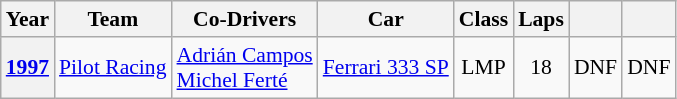<table class="wikitable" style="text-align:center; font-size:90%">
<tr>
<th>Year</th>
<th>Team</th>
<th>Co-Drivers</th>
<th>Car</th>
<th>Class</th>
<th>Laps</th>
<th></th>
<th></th>
</tr>
<tr>
<th><a href='#'>1997</a></th>
<td align="left"> <a href='#'>Pilot Racing</a></td>
<td align="left"> <a href='#'>Adrián Campos</a><br> <a href='#'>Michel Ferté</a></td>
<td align="left"><a href='#'>Ferrari 333 SP</a></td>
<td>LMP</td>
<td>18</td>
<td>DNF</td>
<td>DNF</td>
</tr>
</table>
